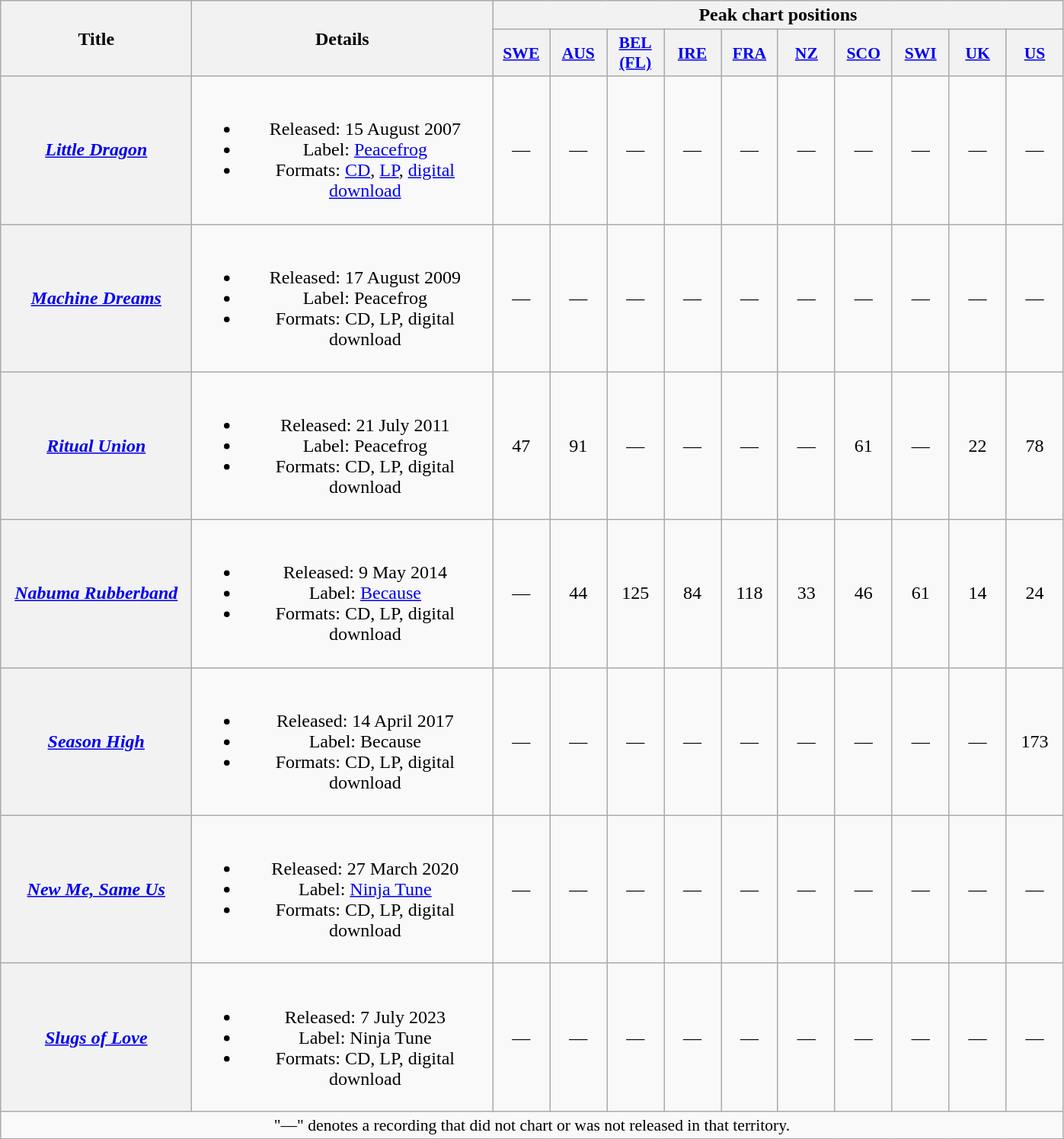<table class="wikitable plainrowheaders" style="text-align:center">
<tr>
<th scope="col" rowspan="2" style="width:10em;">Title</th>
<th scope="col" rowspan="2" style="width:16em;">Details</th>
<th scope="col" colspan="10">Peak chart positions</th>
</tr>
<tr>
<th scope="col" style="width:3em;font-size:90%;"><a href='#'>SWE</a><br></th>
<th scope="col" style="width:3em;font-size:90%;"><a href='#'>AUS</a><br></th>
<th scope="col" style="width:3em;font-size:90%;"><a href='#'>BEL<br>(FL)</a><br></th>
<th scope="col" style="width:3em;font-size:90%;"><a href='#'>IRE</a><br></th>
<th scope="col" style="width:3em;font-size:90%;"><a href='#'>FRA</a><br></th>
<th scope="col" style="width:3em;font-size:90%;"><a href='#'>NZ</a><br></th>
<th scope="col" style="width:3em;font-size:90%;"><a href='#'>SCO</a><br></th>
<th scope="col" style="width:3em;font-size:90%;"><a href='#'>SWI</a><br></th>
<th scope="col" style="width:3em;font-size:90%;"><a href='#'>UK</a><br></th>
<th scope="col" style="width:3em;font-size:90%;"><a href='#'>US</a><br></th>
</tr>
<tr>
<th scope="row"><em><a href='#'>Little Dragon</a></em></th>
<td><br><ul><li>Released: 15 August 2007</li><li>Label: <a href='#'>Peacefrog</a></li><li>Formats: <a href='#'>CD</a>, <a href='#'>LP</a>, <a href='#'>digital download</a></li></ul></td>
<td>—</td>
<td>—</td>
<td>—</td>
<td>—</td>
<td>—</td>
<td>—</td>
<td>—</td>
<td>—</td>
<td>—</td>
<td>—</td>
</tr>
<tr>
<th scope="row"><em><a href='#'>Machine Dreams</a></em></th>
<td><br><ul><li>Released: 17 August 2009</li><li>Label: Peacefrog</li><li>Formats: CD, LP, digital download</li></ul></td>
<td>—</td>
<td>—</td>
<td>—</td>
<td>—</td>
<td>—</td>
<td>—</td>
<td>—</td>
<td>—</td>
<td>—</td>
<td>—</td>
</tr>
<tr>
<th scope="row"><em><a href='#'>Ritual Union</a></em></th>
<td><br><ul><li>Released: 21 July 2011</li><li>Label: Peacefrog</li><li>Formats: CD, LP, digital download</li></ul></td>
<td>47</td>
<td>91</td>
<td>—</td>
<td>—</td>
<td>—</td>
<td>—</td>
<td>61</td>
<td>—</td>
<td>22</td>
<td>78</td>
</tr>
<tr>
<th scope="row"><em><a href='#'>Nabuma Rubberband</a></em></th>
<td><br><ul><li>Released: 9 May 2014</li><li>Label: <a href='#'>Because</a></li><li>Formats: CD, LP, digital download</li></ul></td>
<td>—</td>
<td>44</td>
<td>125</td>
<td>84</td>
<td>118</td>
<td>33</td>
<td>46</td>
<td>61</td>
<td>14</td>
<td>24</td>
</tr>
<tr>
<th scope="row"><em><a href='#'>Season High</a></em></th>
<td><br><ul><li>Released: 14 April 2017</li><li>Label: Because</li><li>Formats: CD, LP, digital download</li></ul></td>
<td>—</td>
<td>—</td>
<td>—</td>
<td>—</td>
<td>—</td>
<td>—</td>
<td>—</td>
<td>—</td>
<td>—</td>
<td>173</td>
</tr>
<tr>
<th scope="row"><em><a href='#'>New Me, Same Us</a></em></th>
<td><br><ul><li>Released: 27 March 2020</li><li>Label: <a href='#'>Ninja Tune</a></li><li>Formats: CD, LP, digital download</li></ul></td>
<td>—</td>
<td>—</td>
<td>—</td>
<td>—</td>
<td>—</td>
<td>—</td>
<td>—</td>
<td>—</td>
<td>—</td>
<td>—</td>
</tr>
<tr>
<th scope="row"><em><a href='#'>Slugs of Love</a></em></th>
<td><br><ul><li>Released: 7 July 2023</li><li>Label: Ninja Tune</li><li>Formats: CD, LP, digital download</li></ul></td>
<td>—</td>
<td>—</td>
<td>—</td>
<td>—</td>
<td>—</td>
<td>—</td>
<td>—</td>
<td>—</td>
<td>—</td>
<td>—</td>
</tr>
<tr>
<td colspan="12" style="font-size:90%">"—" denotes a recording that did not chart or was not released in that territory.</td>
</tr>
</table>
